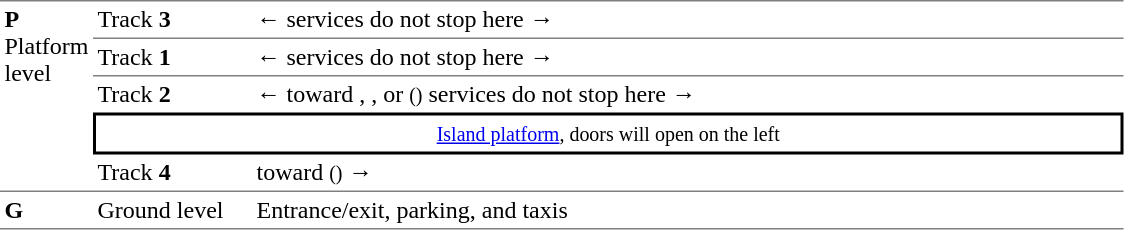<table cellpadding="3" cellspacing="0" border="0">
<tr>
<td rowspan="5" valign="top" width="50" style="border-top:solid 1px gray;border-bottom:solid 1px gray;"><strong>P</strong> Platform level</td>
<td width="100" style="border-top:solid 1px gray;border-bottom:solid 1px gray;">Track <strong>3</strong></td>
<td width="575" style="border-top:solid 1px gray;border-bottom:solid 1px gray;">←  services do not stop here →</td>
</tr>
<tr>
<td style="border-bottom:solid 1px gray;">Track <strong>1</strong></td>
<td style="border-bottom:solid 1px gray;">←  services do not stop here →</td>
</tr>
<tr>
<td>Track <strong>2</strong></td>
<td>←  toward , , or  <small>(</small><small>)</small> services do not stop here →</td>
</tr>
<tr>
<td colspan="2" style="border-top:solid 2px black;border-right:solid 2px black;border-left:solid 2px black;border-bottom:solid 2px black;text-align:center;"><small><a href='#'>Island platform</a>, doors will open on the left</small></td>
</tr>
<tr>
<td style="border-bottom:solid 1px gray">Track <strong>4</strong></td>
<td style="border-bottom:solid 1px gray">  toward  <small>()</small> →</td>
</tr>
<tr>
<td style="border-bottom:solid 1px gray;"><strong>G</strong></td>
<td style="border-bottom:solid 1px gray;">Ground level</td>
<td style="border-bottom:solid 1px gray;">Entrance/exit, parking, and taxis</td>
</tr>
</table>
